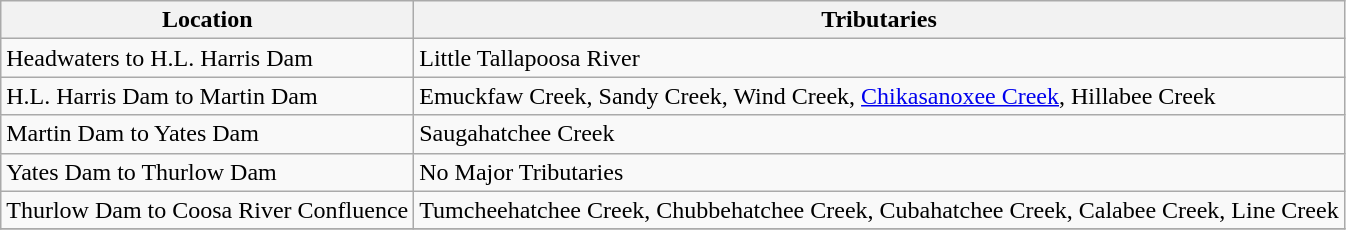<table class="wikitable">
<tr>
<th>Location</th>
<th>Tributaries</th>
</tr>
<tr>
<td>Headwaters to H.L. Harris Dam</td>
<td>Little Tallapoosa River</td>
</tr>
<tr>
<td>H.L. Harris Dam to Martin Dam</td>
<td>Emuckfaw Creek, Sandy Creek, Wind Creek, <a href='#'>Chikasanoxee Creek</a>, Hillabee Creek</td>
</tr>
<tr>
<td>Martin Dam to Yates Dam</td>
<td>Saugahatchee Creek</td>
</tr>
<tr>
<td>Yates Dam to Thurlow Dam</td>
<td>No Major Tributaries</td>
</tr>
<tr>
<td>Thurlow Dam to Coosa River Confluence</td>
<td>Tumcheehatchee Creek, Chubbehatchee Creek, Cubahatchee Creek, Calabee Creek, Line Creek</td>
</tr>
<tr>
</tr>
</table>
